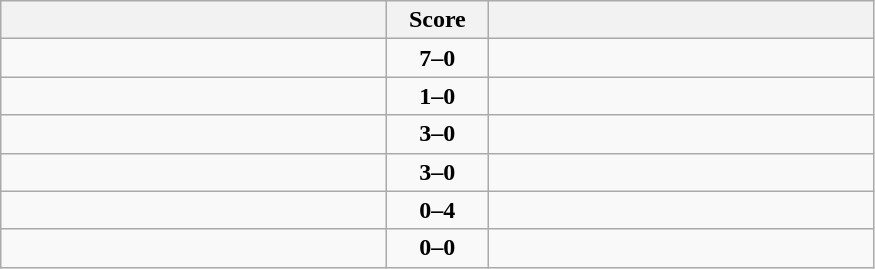<table class="wikitable" style="text-align: center; font-size:100% ">
<tr>
<th align="right" width="250"></th>
<th width="60">Score</th>
<th align="left" width="250"></th>
</tr>
<tr>
<td align=left></td>
<td align=center><strong>7–0</strong></td>
<td align=left></td>
</tr>
<tr>
<td align=left></td>
<td align=center><strong>1–0</strong></td>
<td align=left></td>
</tr>
<tr>
<td align=left></td>
<td align=center><strong>3–0</strong></td>
<td align=left></td>
</tr>
<tr>
<td align=left></td>
<td align=center><strong>3–0</strong></td>
<td align=left></td>
</tr>
<tr>
<td align=left></td>
<td align=center><strong>0–4</strong></td>
<td align=left></td>
</tr>
<tr>
<td align=left></td>
<td align=center><strong>0–0</strong></td>
<td align=left></td>
</tr>
</table>
